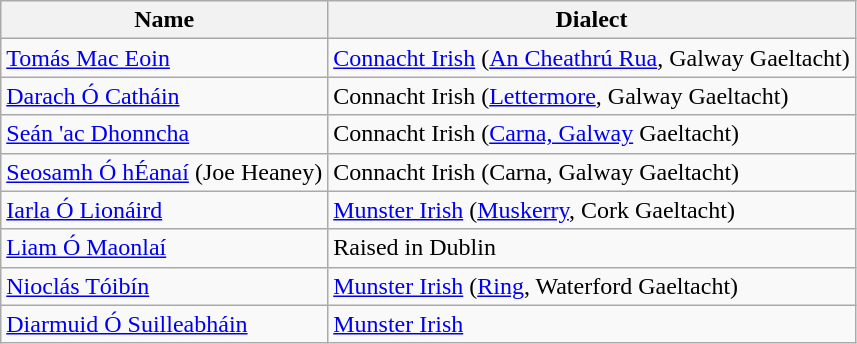<table class="sortable wikitable" style="border:1px solid silver;">
<tr>
<th>Name</th>
<th>Dialect</th>
</tr>
<tr>
<td><a href='#'>Tomás Mac Eoin</a></td>
<td><a href='#'>Connacht Irish</a> (<a href='#'>An Cheathrú Rua</a>, Galway Gaeltacht)</td>
</tr>
<tr>
<td><a href='#'>Darach Ó Catháin</a></td>
<td>Connacht Irish (<a href='#'>Lettermore</a>, Galway Gaeltacht)</td>
</tr>
<tr>
<td><a href='#'>Seán 'ac Dhonncha</a></td>
<td>Connacht Irish (<a href='#'>Carna, Galway</a> Gaeltacht)</td>
</tr>
<tr>
<td><a href='#'>Seosamh Ó hÉanaí</a> (Joe Heaney)</td>
<td>Connacht Irish (Carna, Galway Gaeltacht)</td>
</tr>
<tr>
<td><a href='#'>Iarla Ó Lionáird</a></td>
<td><a href='#'>Munster Irish</a> (<a href='#'>Muskerry</a>, Cork Gaeltacht)</td>
</tr>
<tr>
<td><a href='#'>Liam Ó Maonlaí</a></td>
<td>Raised in Dublin</td>
</tr>
<tr>
<td><a href='#'>Nioclás Tóibín</a></td>
<td><a href='#'>Munster Irish</a> (<a href='#'>Ring</a>, Waterford Gaeltacht)</td>
</tr>
<tr>
<td><a href='#'>Diarmuid Ó Suilleabháin</a></td>
<td><a href='#'>Munster Irish</a></td>
</tr>
</table>
